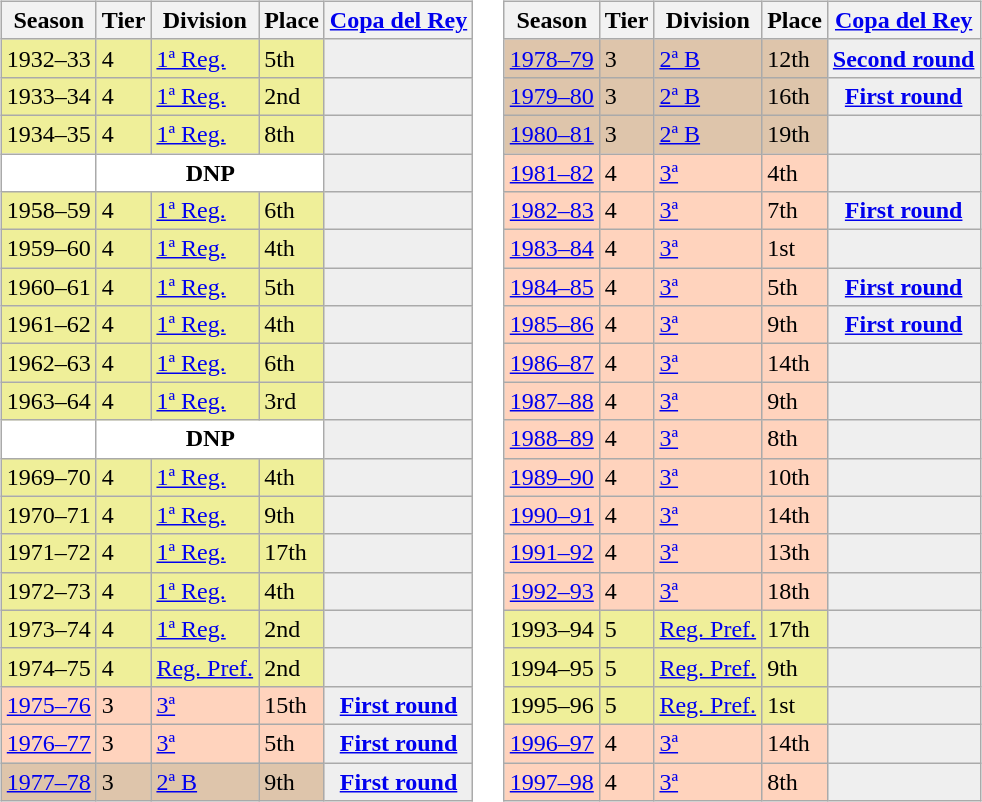<table>
<tr>
<td valign="top" width=0%><br><table class="wikitable">
<tr style="background:#f0f6fa;">
<th>Season</th>
<th>Tier</th>
<th>Division</th>
<th>Place</th>
<th><a href='#'>Copa del Rey</a></th>
</tr>
<tr>
<td style="background:#EFEF99;">1932–33</td>
<td style="background:#EFEF99;">4</td>
<td style="background:#EFEF99;"><a href='#'>1ª Reg.</a></td>
<td style="background:#EFEF99;">5th</td>
<th style="background:#efefef;"></th>
</tr>
<tr>
<td style="background:#EFEF99;">1933–34</td>
<td style="background:#EFEF99;">4</td>
<td style="background:#EFEF99;"><a href='#'>1ª Reg.</a></td>
<td style="background:#EFEF99;">2nd</td>
<th style="background:#efefef;"></th>
</tr>
<tr>
<td style="background:#EFEF99;">1934–35</td>
<td style="background:#EFEF99;">4</td>
<td style="background:#EFEF99;"><a href='#'>1ª Reg.</a></td>
<td style="background:#EFEF99;">8th</td>
<th style="background:#efefef;"></th>
</tr>
<tr>
<td style="background:#FFFFFF;"></td>
<th style="background:#FFFFFF;" colspan="3">DNP</th>
<th style="background:#efefef;"></th>
</tr>
<tr>
<td style="background:#EFEF99;">1958–59</td>
<td style="background:#EFEF99;">4</td>
<td style="background:#EFEF99;"><a href='#'>1ª Reg.</a></td>
<td style="background:#EFEF99;">6th</td>
<th style="background:#efefef;"></th>
</tr>
<tr>
<td style="background:#EFEF99;">1959–60</td>
<td style="background:#EFEF99;">4</td>
<td style="background:#EFEF99;"><a href='#'>1ª Reg.</a></td>
<td style="background:#EFEF99;">4th</td>
<th style="background:#efefef;"></th>
</tr>
<tr>
<td style="background:#EFEF99;">1960–61</td>
<td style="background:#EFEF99;">4</td>
<td style="background:#EFEF99;"><a href='#'>1ª Reg.</a></td>
<td style="background:#EFEF99;">5th</td>
<th style="background:#efefef;"></th>
</tr>
<tr>
<td style="background:#EFEF99;">1961–62</td>
<td style="background:#EFEF99;">4</td>
<td style="background:#EFEF99;"><a href='#'>1ª Reg.</a></td>
<td style="background:#EFEF99;">4th</td>
<th style="background:#efefef;"></th>
</tr>
<tr>
<td style="background:#EFEF99;">1962–63</td>
<td style="background:#EFEF99;">4</td>
<td style="background:#EFEF99;"><a href='#'>1ª Reg.</a></td>
<td style="background:#EFEF99;">6th</td>
<th style="background:#efefef;"></th>
</tr>
<tr>
<td style="background:#EFEF99;">1963–64</td>
<td style="background:#EFEF99;">4</td>
<td style="background:#EFEF99;"><a href='#'>1ª Reg.</a></td>
<td style="background:#EFEF99;">3rd</td>
<th style="background:#efefef;"></th>
</tr>
<tr>
<td style="background:#FFFFFF;"></td>
<th style="background:#FFFFFF;" colspan="3">DNP</th>
<th style="background:#efefef;"></th>
</tr>
<tr>
<td style="background:#EFEF99;">1969–70</td>
<td style="background:#EFEF99;">4</td>
<td style="background:#EFEF99;"><a href='#'>1ª Reg.</a></td>
<td style="background:#EFEF99;">4th</td>
<th style="background:#efefef;"></th>
</tr>
<tr>
<td style="background:#EFEF99;">1970–71</td>
<td style="background:#EFEF99;">4</td>
<td style="background:#EFEF99;"><a href='#'>1ª Reg.</a></td>
<td style="background:#EFEF99;">9th</td>
<th style="background:#efefef;"></th>
</tr>
<tr>
<td style="background:#EFEF99;">1971–72</td>
<td style="background:#EFEF99;">4</td>
<td style="background:#EFEF99;"><a href='#'>1ª Reg.</a></td>
<td style="background:#EFEF99;">17th</td>
<th style="background:#efefef;"></th>
</tr>
<tr>
<td style="background:#EFEF99;">1972–73</td>
<td style="background:#EFEF99;">4</td>
<td style="background:#EFEF99;"><a href='#'>1ª Reg.</a></td>
<td style="background:#EFEF99;">4th</td>
<th style="background:#efefef;"></th>
</tr>
<tr>
<td style="background:#EFEF99;">1973–74</td>
<td style="background:#EFEF99;">4</td>
<td style="background:#EFEF99;"><a href='#'>1ª Reg.</a></td>
<td style="background:#EFEF99;">2nd</td>
<th style="background:#efefef;"></th>
</tr>
<tr>
<td style="background:#EFEF99;">1974–75</td>
<td style="background:#EFEF99;">4</td>
<td style="background:#EFEF99;"><a href='#'>Reg. Pref.</a></td>
<td style="background:#EFEF99;">2nd</td>
<th style="background:#efefef;"></th>
</tr>
<tr>
<td style="background:#FFD3BD;"><a href='#'>1975–76</a></td>
<td style="background:#FFD3BD;">3</td>
<td style="background:#FFD3BD;"><a href='#'>3ª</a></td>
<td style="background:#FFD3BD;">15th</td>
<th style="background:#efefef;"><a href='#'>First round</a></th>
</tr>
<tr>
<td style="background:#FFD3BD;"><a href='#'>1976–77</a></td>
<td style="background:#FFD3BD;">3</td>
<td style="background:#FFD3BD;"><a href='#'>3ª</a></td>
<td style="background:#FFD3BD;">5th</td>
<th style="background:#efefef;"><a href='#'>First round</a></th>
</tr>
<tr>
<td style="background:#DEC5AB;"><a href='#'>1977–78</a></td>
<td style="background:#DEC5AB;">3</td>
<td style="background:#DEC5AB;"><a href='#'>2ª B</a></td>
<td style="background:#DEC5AB;">9th</td>
<th style="background:#efefef;"><a href='#'>First round</a></th>
</tr>
</table>
</td>
<td valign="top" width=0%><br><table class="wikitable">
<tr style="background:#f0f6fa;">
<th>Season</th>
<th>Tier</th>
<th>Division</th>
<th>Place</th>
<th><a href='#'>Copa del Rey</a></th>
</tr>
<tr>
<td style="background:#DEC5AB;"><a href='#'>1978–79</a></td>
<td style="background:#DEC5AB;">3</td>
<td style="background:#DEC5AB;"><a href='#'>2ª B</a></td>
<td style="background:#DEC5AB;">12th</td>
<th style="background:#efefef;"><a href='#'>Second round</a></th>
</tr>
<tr>
<td style="background:#DEC5AB;"><a href='#'>1979–80</a></td>
<td style="background:#DEC5AB;">3</td>
<td style="background:#DEC5AB;"><a href='#'>2ª B</a></td>
<td style="background:#DEC5AB;">16th</td>
<th style="background:#efefef;"><a href='#'>First round</a></th>
</tr>
<tr>
<td style="background:#DEC5AB;"><a href='#'>1980–81</a></td>
<td style="background:#DEC5AB;">3</td>
<td style="background:#DEC5AB;"><a href='#'>2ª B</a></td>
<td style="background:#DEC5AB;">19th</td>
<th style="background:#efefef;"></th>
</tr>
<tr>
<td style="background:#FFD3BD;"><a href='#'>1981–82</a></td>
<td style="background:#FFD3BD;">4</td>
<td style="background:#FFD3BD;"><a href='#'>3ª</a></td>
<td style="background:#FFD3BD;">4th</td>
<th style="background:#efefef;"></th>
</tr>
<tr>
<td style="background:#FFD3BD;"><a href='#'>1982–83</a></td>
<td style="background:#FFD3BD;">4</td>
<td style="background:#FFD3BD;"><a href='#'>3ª</a></td>
<td style="background:#FFD3BD;">7th</td>
<th style="background:#efefef;"><a href='#'>First round</a></th>
</tr>
<tr>
<td style="background:#FFD3BD;"><a href='#'>1983–84</a></td>
<td style="background:#FFD3BD;">4</td>
<td style="background:#FFD3BD;"><a href='#'>3ª</a></td>
<td style="background:#FFD3BD;">1st</td>
<th style="background:#efefef;"></th>
</tr>
<tr>
<td style="background:#FFD3BD;"><a href='#'>1984–85</a></td>
<td style="background:#FFD3BD;">4</td>
<td style="background:#FFD3BD;"><a href='#'>3ª</a></td>
<td style="background:#FFD3BD;">5th</td>
<th style="background:#efefef;"><a href='#'>First round</a></th>
</tr>
<tr>
<td style="background:#FFD3BD;"><a href='#'>1985–86</a></td>
<td style="background:#FFD3BD;">4</td>
<td style="background:#FFD3BD;"><a href='#'>3ª</a></td>
<td style="background:#FFD3BD;">9th</td>
<th style="background:#efefef;"><a href='#'>First round</a></th>
</tr>
<tr>
<td style="background:#FFD3BD;"><a href='#'>1986–87</a></td>
<td style="background:#FFD3BD;">4</td>
<td style="background:#FFD3BD;"><a href='#'>3ª</a></td>
<td style="background:#FFD3BD;">14th</td>
<td style="background:#efefef;"></td>
</tr>
<tr>
<td style="background:#FFD3BD;"><a href='#'>1987–88</a></td>
<td style="background:#FFD3BD;">4</td>
<td style="background:#FFD3BD;"><a href='#'>3ª</a></td>
<td style="background:#FFD3BD;">9th</td>
<th style="background:#efefef;"></th>
</tr>
<tr>
<td style="background:#FFD3BD;"><a href='#'>1988–89</a></td>
<td style="background:#FFD3BD;">4</td>
<td style="background:#FFD3BD;"><a href='#'>3ª</a></td>
<td style="background:#FFD3BD;">8th</td>
<th style="background:#efefef;"></th>
</tr>
<tr>
<td style="background:#FFD3BD;"><a href='#'>1989–90</a></td>
<td style="background:#FFD3BD;">4</td>
<td style="background:#FFD3BD;"><a href='#'>3ª</a></td>
<td style="background:#FFD3BD;">10th</td>
<th style="background:#efefef;"></th>
</tr>
<tr>
<td style="background:#FFD3BD;"><a href='#'>1990–91</a></td>
<td style="background:#FFD3BD;">4</td>
<td style="background:#FFD3BD;"><a href='#'>3ª</a></td>
<td style="background:#FFD3BD;">14th</td>
<td style="background:#efefef;"></td>
</tr>
<tr>
<td style="background:#FFD3BD;"><a href='#'>1991–92</a></td>
<td style="background:#FFD3BD;">4</td>
<td style="background:#FFD3BD;"><a href='#'>3ª</a></td>
<td style="background:#FFD3BD;">13th</td>
<td style="background:#efefef;"></td>
</tr>
<tr>
<td style="background:#FFD3BD;"><a href='#'>1992–93</a></td>
<td style="background:#FFD3BD;">4</td>
<td style="background:#FFD3BD;"><a href='#'>3ª</a></td>
<td style="background:#FFD3BD;">18th</td>
<td style="background:#efefef;"></td>
</tr>
<tr>
<td style="background:#EFEF99;">1993–94</td>
<td style="background:#EFEF99;">5</td>
<td style="background:#EFEF99;"><a href='#'>Reg. Pref.</a></td>
<td style="background:#EFEF99;">17th</td>
<th style="background:#efefef;"></th>
</tr>
<tr>
<td style="background:#EFEF99;">1994–95</td>
<td style="background:#EFEF99;">5</td>
<td style="background:#EFEF99;"><a href='#'>Reg. Pref.</a></td>
<td style="background:#EFEF99;">9th</td>
<th style="background:#efefef;"></th>
</tr>
<tr>
<td style="background:#EFEF99;">1995–96</td>
<td style="background:#EFEF99;">5</td>
<td style="background:#EFEF99;"><a href='#'>Reg. Pref.</a></td>
<td style="background:#EFEF99;">1st</td>
<th style="background:#efefef;"></th>
</tr>
<tr>
<td style="background:#FFD3BD;"><a href='#'>1996–97</a></td>
<td style="background:#FFD3BD;">4</td>
<td style="background:#FFD3BD;"><a href='#'>3ª</a></td>
<td style="background:#FFD3BD;">14th</td>
<th style="background:#efefef;"></th>
</tr>
<tr>
<td style="background:#FFD3BD;"><a href='#'>1997–98</a></td>
<td style="background:#FFD3BD;">4</td>
<td style="background:#FFD3BD;"><a href='#'>3ª</a></td>
<td style="background:#FFD3BD;">8th</td>
<th style="background:#efefef;"></th>
</tr>
</table>
</td>
</tr>
</table>
